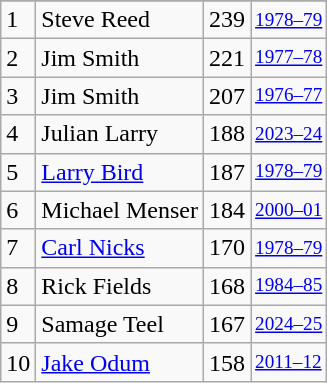<table class="wikitable">
<tr>
</tr>
<tr>
<td>1</td>
<td>Steve Reed</td>
<td>239</td>
<td style="font-size:80%;"><a href='#'>1978–79</a></td>
</tr>
<tr>
<td>2</td>
<td>Jim Smith</td>
<td>221</td>
<td style="font-size:80%;"><a href='#'>1977–78</a></td>
</tr>
<tr>
<td>3</td>
<td>Jim Smith</td>
<td>207</td>
<td style="font-size:80%;"><a href='#'>1976–77</a></td>
</tr>
<tr>
<td>4</td>
<td>Julian Larry</td>
<td>188</td>
<td style="font-size:80%;"><a href='#'>2023–24</a></td>
</tr>
<tr>
<td>5</td>
<td><a href='#'>Larry Bird</a></td>
<td>187</td>
<td style="font-size:80%;"><a href='#'>1978–79</a></td>
</tr>
<tr>
<td>6</td>
<td>Michael Menser</td>
<td>184</td>
<td style="font-size:80%;"><a href='#'>2000–01</a></td>
</tr>
<tr>
<td>7</td>
<td><a href='#'>Carl Nicks</a></td>
<td>170</td>
<td style="font-size:80%;"><a href='#'>1978–79</a></td>
</tr>
<tr>
<td>8</td>
<td>Rick Fields</td>
<td>168</td>
<td style="font-size:80%;"><a href='#'>1984–85</a></td>
</tr>
<tr>
<td>9</td>
<td>Samage Teel</td>
<td>167</td>
<td style="font-size:80%;"><a href='#'>2024–25</a></td>
</tr>
<tr>
<td>10</td>
<td><a href='#'>Jake Odum</a></td>
<td>158</td>
<td style="font-size:80%;"><a href='#'>2011–12</a></td>
</tr>
</table>
